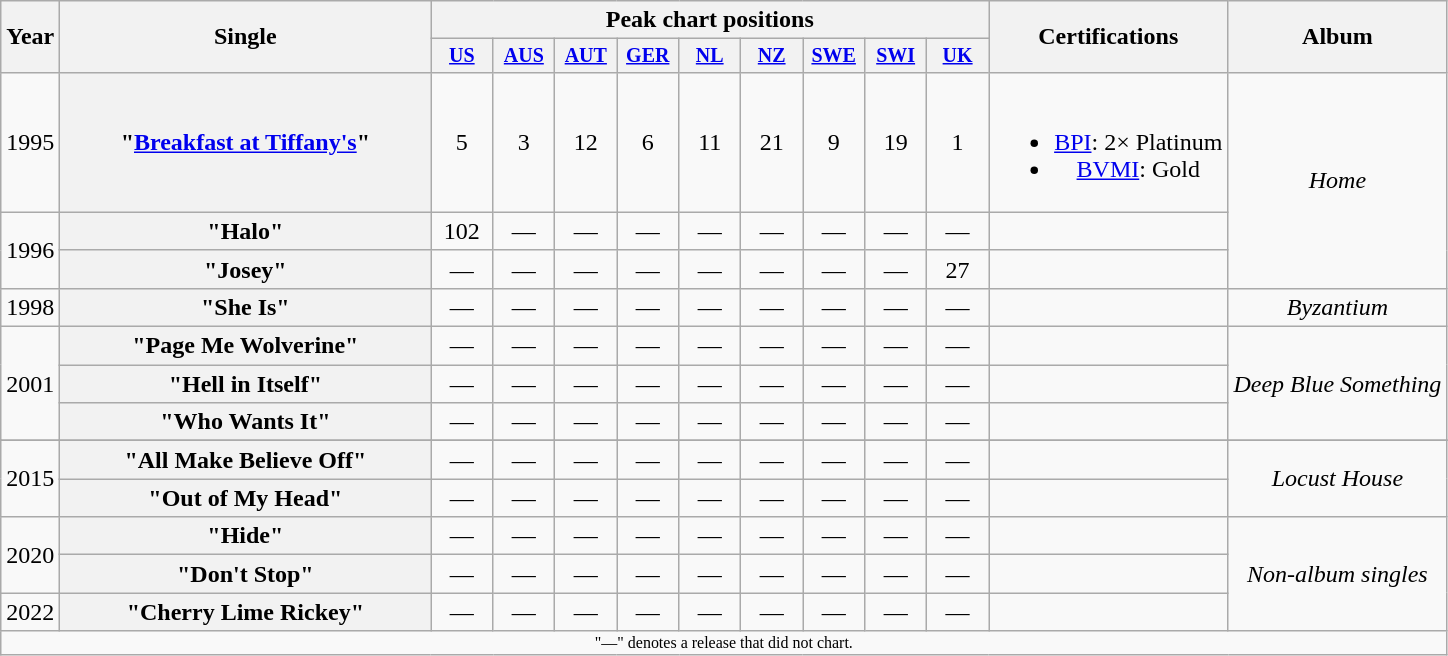<table class="wikitable plainrowheaders" style="text-align:center;">
<tr>
<th rowspan="2">Year</th>
<th rowspan="2" style="width:15em;">Single</th>
<th colspan="9">Peak chart positions</th>
<th rowspan="2">Certifications</th>
<th rowspan="2">Album</th>
</tr>
<tr style="font-size:smaller;">
<th style="width:35px;"><a href='#'>US</a><br></th>
<th style="width:35px;"><a href='#'>AUS</a><br></th>
<th style="width:35px;"><a href='#'>AUT</a><br></th>
<th style="width:35px;"><a href='#'>GER</a><br></th>
<th style="width:35px;"><a href='#'>NL</a><br></th>
<th style="width:35px;"><a href='#'>NZ</a><br></th>
<th style="width:35px;"><a href='#'>SWE</a><br></th>
<th style="width:35px;"><a href='#'>SWI</a><br></th>
<th style="width:35px;"><a href='#'>UK</a><br></th>
</tr>
<tr>
<td>1995</td>
<th scope="row">"<a href='#'>Breakfast at Tiffany's</a>"</th>
<td>5</td>
<td>3</td>
<td>12</td>
<td>6</td>
<td>11</td>
<td>21</td>
<td>9</td>
<td>19</td>
<td>1</td>
<td><br><ul><li><a href='#'>BPI</a>: 2× Platinum</li><li><a href='#'>BVMI</a>: Gold</li></ul></td>
<td rowspan="3"><em>Home</em></td>
</tr>
<tr>
<td rowspan="2">1996</td>
<th scope="row">"Halo"</th>
<td>102</td>
<td>—</td>
<td>—</td>
<td>—</td>
<td>—</td>
<td>—</td>
<td>—</td>
<td>—</td>
<td>—</td>
<td></td>
</tr>
<tr>
<th scope="row">"Josey"</th>
<td>—</td>
<td>—</td>
<td>—</td>
<td>—</td>
<td>—</td>
<td>—</td>
<td>—</td>
<td>—</td>
<td>27</td>
<td></td>
</tr>
<tr>
<td>1998</td>
<th scope="row">"She Is"</th>
<td>—</td>
<td>—</td>
<td>—</td>
<td>—</td>
<td>—</td>
<td>—</td>
<td>—</td>
<td>—</td>
<td>—</td>
<td></td>
<td><em>Byzantium</em></td>
</tr>
<tr>
<td rowspan="3">2001</td>
<th scope="row">"Page Me Wolverine"</th>
<td>—</td>
<td>—</td>
<td>—</td>
<td>—</td>
<td>—</td>
<td>—</td>
<td>—</td>
<td>—</td>
<td>—</td>
<td></td>
<td rowspan="3"><em>Deep Blue Something</em></td>
</tr>
<tr>
<th scope="row">"Hell in Itself"</th>
<td>—</td>
<td>—</td>
<td>—</td>
<td>—</td>
<td>—</td>
<td>—</td>
<td>—</td>
<td>—</td>
<td>—</td>
<td></td>
</tr>
<tr>
<th scope="row">"Who Wants It"</th>
<td>—</td>
<td>—</td>
<td>—</td>
<td>—</td>
<td>—</td>
<td>—</td>
<td>—</td>
<td>—</td>
<td>—</td>
<td></td>
</tr>
<tr>
</tr>
<tr>
<td rowspan="2">2015</td>
<th scope="row">"All Make Believe Off"</th>
<td>—</td>
<td>—</td>
<td>—</td>
<td>—</td>
<td>—</td>
<td>—</td>
<td>—</td>
<td>—</td>
<td>—</td>
<td></td>
<td rowspan="2"><em>Locust House</em></td>
</tr>
<tr>
<th scope="row">"Out of My Head"</th>
<td>—</td>
<td>—</td>
<td>—</td>
<td>—</td>
<td>—</td>
<td>—</td>
<td>—</td>
<td>—</td>
<td>—</td>
<td></td>
</tr>
<tr>
<td rowspan="2">2020</td>
<th scope="row">"Hide"</th>
<td>—</td>
<td>—</td>
<td>—</td>
<td>—</td>
<td>—</td>
<td>—</td>
<td>—</td>
<td>—</td>
<td>—</td>
<td></td>
<td rowspan="3"><em>Non-album singles</em></td>
</tr>
<tr>
<th scope="row">"Don't Stop"</th>
<td>—</td>
<td>—</td>
<td>—</td>
<td>—</td>
<td>—</td>
<td>—</td>
<td>—</td>
<td>—</td>
<td>—</td>
<td></td>
</tr>
<tr>
<td>2022</td>
<th scope="row">"Cherry Lime Rickey"</th>
<td>—</td>
<td>—</td>
<td>—</td>
<td>—</td>
<td>—</td>
<td>—</td>
<td>—</td>
<td>—</td>
<td>—</td>
<td></td>
</tr>
<tr>
<td colspan="15" style="text-align:center; font-size:8pt;">"—" denotes a release that did not chart.</td>
</tr>
</table>
